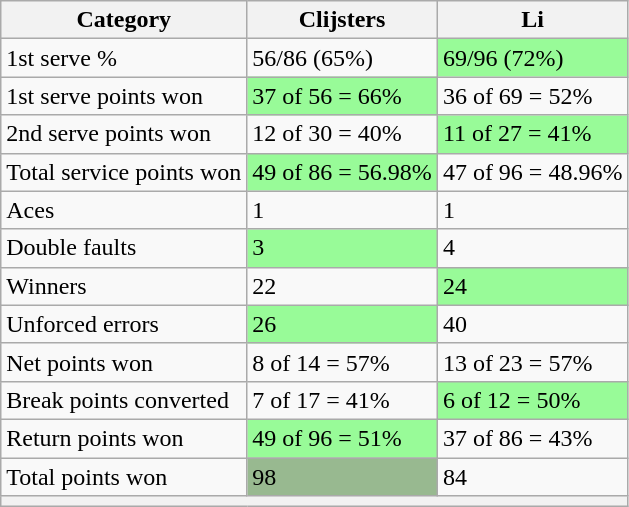<table class="wikitable">
<tr>
<th>Category</th>
<th> Clijsters</th>
<th> Li</th>
</tr>
<tr>
<td>1st serve %</td>
<td>56/86 (65%)</td>
<td bgcolor=98FB98>69/96 (72%)</td>
</tr>
<tr>
<td>1st serve points won</td>
<td bgcolor=98FB98>37 of 56 = 66%</td>
<td>36 of 69 = 52%</td>
</tr>
<tr>
<td>2nd serve points won</td>
<td>12 of 30 = 40%</td>
<td bgcolor=98FB98>11 of 27 = 41%</td>
</tr>
<tr>
<td>Total service points won</td>
<td bgcolor=98FB98>49 of 86 = 56.98%</td>
<td>47 of 96 = 48.96%</td>
</tr>
<tr>
<td>Aces</td>
<td>1</td>
<td>1</td>
</tr>
<tr>
<td>Double faults</td>
<td bgcolor=98FB98>3</td>
<td>4</td>
</tr>
<tr>
<td>Winners</td>
<td>22</td>
<td bgcolor=98FB98>24</td>
</tr>
<tr>
<td>Unforced errors</td>
<td bgcolor=98FB98>26</td>
<td>40</td>
</tr>
<tr>
<td>Net points won</td>
<td>8 of 14 = 57%</td>
<td>13 of 23 = 57%</td>
</tr>
<tr>
<td>Break points converted</td>
<td>7 of 17 = 41%</td>
<td bgcolor=98FB98>6 of 12 = 50%</td>
</tr>
<tr>
<td>Return points won</td>
<td bgcolor=98FB98>49 of 96 = 51%</td>
<td>37 of 86 = 43%</td>
</tr>
<tr>
<td>Total points won</td>
<td bgcolor=98FB989>98</td>
<td>84</td>
</tr>
<tr>
<th colspan=3></th>
</tr>
</table>
